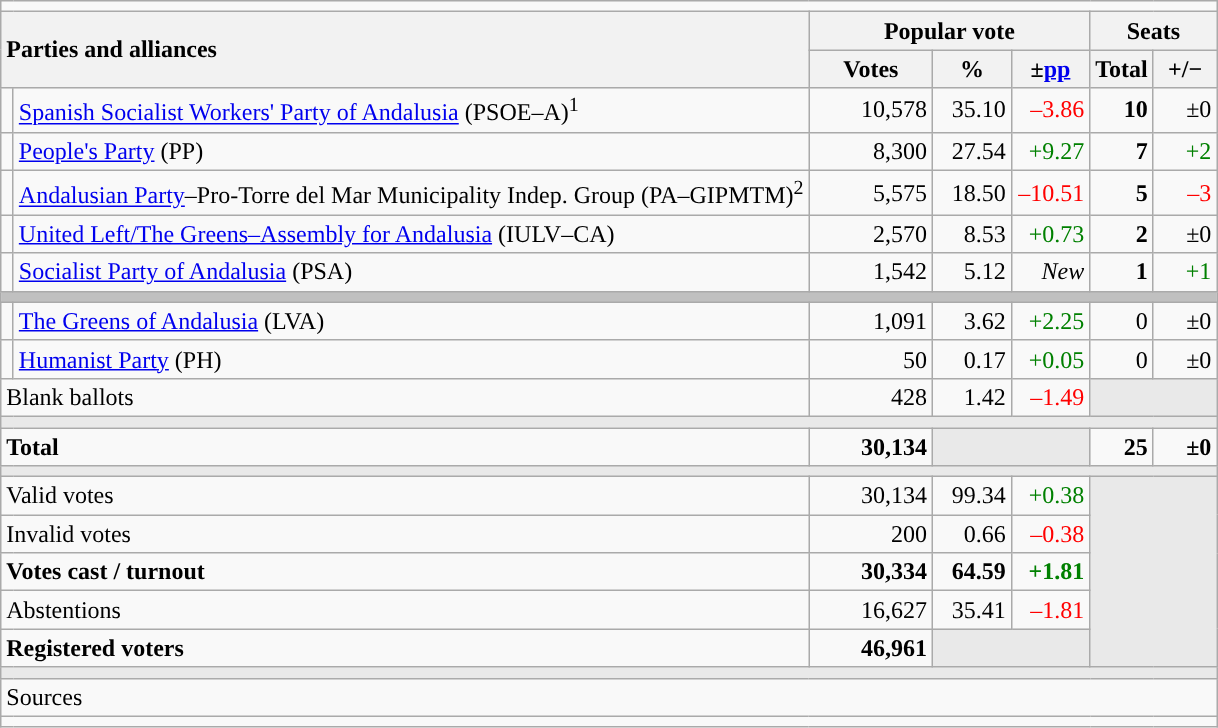<table class="wikitable" style="text-align:right;">
<tr>
<td colspan="7"></td>
</tr>
<tr>
<th style="text-align:left;" rowspan="2" colspan="2" width="525">Parties and alliances</th>
<th colspan="3">Popular vote</th>
<th colspan="2">Seats</th>
</tr>
<tr>
<th width="75">Votes</th>
<th width="45">%</th>
<th width="45">±<a href='#'>pp</a></th>
<th width="35">Total</th>
<th width="35">+/−</th>
</tr>
<tr>
<td width="1" style="color:inherit;background:"></td>
<td align="left"><a href='#'>Spanish Socialist Workers' Party of Andalusia</a> (PSOE–A)<sup>1</sup></td>
<td>10,578</td>
<td>35.10</td>
<td style="color:red;">–3.86</td>
<td><strong>10</strong></td>
<td>±0</td>
</tr>
<tr>
<td style="color:inherit;background:"></td>
<td align="left"><a href='#'>People's Party</a> (PP)</td>
<td>8,300</td>
<td>27.54</td>
<td style="color:green;">+9.27</td>
<td><strong>7</strong></td>
<td style="color:green;">+2</td>
</tr>
<tr>
<td style="color:inherit;background:"></td>
<td align="left"><a href='#'>Andalusian Party</a>–Pro-Torre del Mar Municipality Indep. Group (PA–GIPMTM)<sup>2</sup></td>
<td>5,575</td>
<td>18.50</td>
<td style="color:red;">–10.51</td>
<td><strong>5</strong></td>
<td style="color:red;">–3</td>
</tr>
<tr>
<td style="color:inherit;background:"></td>
<td align="left"><a href='#'>United Left/The Greens–Assembly for Andalusia</a> (IULV–CA)</td>
<td>2,570</td>
<td>8.53</td>
<td style="color:green;">+0.73</td>
<td><strong>2</strong></td>
<td>±0</td>
</tr>
<tr>
<td style="color:inherit;background:"></td>
<td align="left"><a href='#'>Socialist Party of Andalusia</a> (PSA)</td>
<td>1,542</td>
<td>5.12</td>
<td><em>New</em></td>
<td><strong>1</strong></td>
<td style="color:green;">+1</td>
</tr>
<tr>
<td colspan="7" bgcolor="#C0C0C0"></td>
</tr>
<tr>
<td style="color:inherit;background:"></td>
<td align="left"><a href='#'>The Greens of Andalusia</a> (LVA)</td>
<td>1,091</td>
<td>3.62</td>
<td style="color:green;">+2.25</td>
<td>0</td>
<td>±0</td>
</tr>
<tr>
<td style="color:inherit;background:"></td>
<td align="left"><a href='#'>Humanist Party</a> (PH)</td>
<td>50</td>
<td>0.17</td>
<td style="color:green;">+0.05</td>
<td>0</td>
<td>±0</td>
</tr>
<tr>
<td align="left" colspan="2">Blank ballots</td>
<td>428</td>
<td>1.42</td>
<td style="color:red;">–1.49</td>
<td bgcolor="#E9E9E9" colspan="2"></td>
</tr>
<tr>
<td colspan="7" bgcolor="#E9E9E9"></td>
</tr>
<tr style="font-weight:bold;">
<td align="left" colspan="2">Total</td>
<td>30,134</td>
<td bgcolor="#E9E9E9" colspan="2"></td>
<td>25</td>
<td>±0</td>
</tr>
<tr>
<td colspan="7" bgcolor="#E9E9E9"></td>
</tr>
<tr>
<td align="left" colspan="2">Valid votes</td>
<td>30,134</td>
<td>99.34</td>
<td style="color:green;">+0.38</td>
<td bgcolor="#E9E9E9" colspan="2" rowspan="5"></td>
</tr>
<tr>
<td align="left" colspan="2">Invalid votes</td>
<td>200</td>
<td>0.66</td>
<td style="color:red;">–0.38</td>
</tr>
<tr style="font-weight:bold;">
<td align="left" colspan="2">Votes cast / turnout</td>
<td>30,334</td>
<td>64.59</td>
<td style="color:green;">+1.81</td>
</tr>
<tr>
<td align="left" colspan="2">Abstentions</td>
<td>16,627</td>
<td>35.41</td>
<td style="color:red;">–1.81</td>
</tr>
<tr style="font-weight:bold;">
<td align="left" colspan="2">Registered voters</td>
<td>46,961</td>
<td bgcolor="#E9E9E9" colspan="2"></td>
</tr>
<tr>
<td colspan="7" bgcolor="#E9E9E9"></td>
</tr>
<tr>
<td align="left" colspan="7">Sources</td>
</tr>
<tr>
<td colspan="7" style="text-align:left; max-width:790px;"></td>
</tr>
</table>
